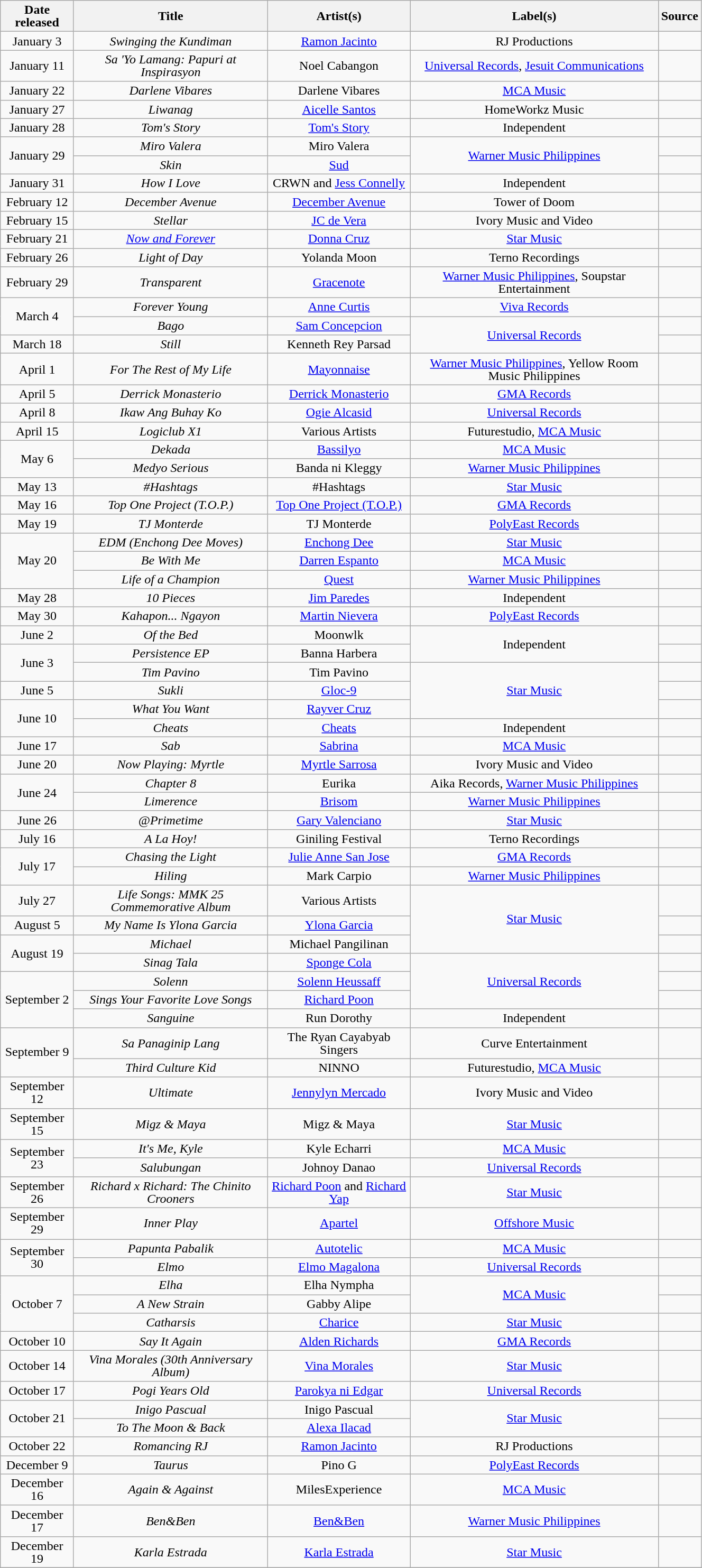<table class="wikitable sortable" style="text-align:center; line-height:16px; width:70%;">
<tr>
<th>Date released</th>
<th>Title</th>
<th>Artist(s)</th>
<th>Label(s)</th>
<th>Source</th>
</tr>
<tr>
<td>January 3</td>
<td><em>Swinging the Kundiman</em></td>
<td><a href='#'>Ramon Jacinto</a></td>
<td>RJ Productions</td>
<td></td>
</tr>
<tr>
<td>January 11</td>
<td><em>Sa 'Yo Lamang: Papuri at Inspirasyon</em></td>
<td>Noel Cabangon</td>
<td><a href='#'>Universal Records</a>, <a href='#'>Jesuit Communications</a></td>
<td></td>
</tr>
<tr>
<td>January 22</td>
<td><em>Darlene Vibares</em></td>
<td>Darlene Vibares</td>
<td><a href='#'>MCA Music</a></td>
<td></td>
</tr>
<tr>
<td>January 27</td>
<td><em>Liwanag</em></td>
<td><a href='#'>Aicelle Santos</a></td>
<td>HomeWorkz Music</td>
<td></td>
</tr>
<tr>
<td>January 28</td>
<td><em>Tom's Story</em></td>
<td><a href='#'>Tom's Story</a></td>
<td>Independent</td>
<td></td>
</tr>
<tr>
<td rowspan=2>January 29</td>
<td><em>Miro Valera</em></td>
<td>Miro Valera</td>
<td rowspan=2><a href='#'>Warner Music Philippines</a></td>
<td></td>
</tr>
<tr>
<td><em>Skin</em></td>
<td><a href='#'>Sud</a></td>
<td></td>
</tr>
<tr>
<td>January 31</td>
<td><em>How I Love</em></td>
<td>CRWN and <a href='#'>Jess Connelly</a></td>
<td>Independent</td>
<td></td>
</tr>
<tr>
<td>February 12</td>
<td><em>December Avenue</em></td>
<td><a href='#'>December Avenue</a></td>
<td>Tower of Doom</td>
<td></td>
</tr>
<tr>
<td>February 15</td>
<td><em>Stellar</em></td>
<td><a href='#'>JC de Vera</a></td>
<td>Ivory Music and Video</td>
<td></td>
</tr>
<tr>
<td>February 21</td>
<td><em><a href='#'>Now and Forever</a></em></td>
<td><a href='#'>Donna Cruz</a></td>
<td><a href='#'>Star Music</a></td>
<td></td>
</tr>
<tr>
<td>February 26</td>
<td><em>Light of Day</em></td>
<td>Yolanda Moon</td>
<td>Terno Recordings</td>
<td></td>
</tr>
<tr>
<td>February 29</td>
<td><em>Transparent</em></td>
<td><a href='#'>Gracenote</a></td>
<td><a href='#'>Warner Music Philippines</a>, Soupstar Entertainment</td>
<td></td>
</tr>
<tr>
<td rowspan=2>March 4</td>
<td><em>Forever Young</em></td>
<td><a href='#'>Anne Curtis</a></td>
<td><a href='#'>Viva Records</a></td>
<td></td>
</tr>
<tr>
<td><em>Bago</em></td>
<td><a href='#'>Sam Concepcion</a></td>
<td rowspan=2><a href='#'>Universal Records</a></td>
<td></td>
</tr>
<tr>
<td>March 18</td>
<td><em>Still</em></td>
<td>Kenneth Rey Parsad</td>
<td></td>
</tr>
<tr>
<td>April 1</td>
<td><em>For The Rest of My Life</em></td>
<td><a href='#'>Mayonnaise</a></td>
<td><a href='#'>Warner Music Philippines</a>, Yellow Room Music Philippines</td>
<td></td>
</tr>
<tr>
<td>April 5</td>
<td><em>Derrick Monasterio</em></td>
<td><a href='#'>Derrick Monasterio</a></td>
<td><a href='#'>GMA Records</a></td>
<td></td>
</tr>
<tr>
<td>April 8</td>
<td><em>Ikaw Ang Buhay Ko</em></td>
<td><a href='#'>Ogie Alcasid</a></td>
<td><a href='#'>Universal Records</a></td>
<td></td>
</tr>
<tr>
<td>April 15</td>
<td><em>Logiclub X1</em></td>
<td>Various Artists</td>
<td>Futurestudio, <a href='#'>MCA Music</a></td>
<td></td>
</tr>
<tr>
<td rowspan=2>May 6</td>
<td><em>Dekada</em></td>
<td><a href='#'>Bassilyo</a></td>
<td><a href='#'>MCA Music</a></td>
<td></td>
</tr>
<tr>
<td><em>Medyo Serious</em></td>
<td>Banda ni Kleggy</td>
<td><a href='#'>Warner Music Philippines</a></td>
<td></td>
</tr>
<tr>
<td>May 13</td>
<td><em>#Hashtags</em></td>
<td>#Hashtags</td>
<td><a href='#'>Star Music</a></td>
<td></td>
</tr>
<tr>
<td>May 16</td>
<td><em>Top One Project (T.O.P.)</em></td>
<td><a href='#'>Top One Project (T.O.P.)</a></td>
<td><a href='#'>GMA Records</a></td>
<td></td>
</tr>
<tr>
<td>May 19</td>
<td><em>TJ Monterde</em></td>
<td>TJ Monterde</td>
<td><a href='#'>PolyEast Records</a></td>
<td></td>
</tr>
<tr>
<td rowspan=3>May 20</td>
<td><em>EDM (Enchong Dee Moves)</em></td>
<td><a href='#'>Enchong Dee</a></td>
<td><a href='#'>Star Music</a></td>
<td></td>
</tr>
<tr>
<td><em>Be With Me</em></td>
<td><a href='#'>Darren Espanto</a></td>
<td><a href='#'>MCA Music</a></td>
<td></td>
</tr>
<tr>
<td><em>Life of a Champion</em></td>
<td><a href='#'>Quest</a></td>
<td><a href='#'>Warner Music Philippines</a></td>
<td></td>
</tr>
<tr>
<td>May 28</td>
<td><em>10 Pieces</em></td>
<td><a href='#'>Jim Paredes</a></td>
<td>Independent</td>
<td></td>
</tr>
<tr>
<td>May 30</td>
<td><em>Kahapon... Ngayon</em></td>
<td><a href='#'>Martin Nievera</a></td>
<td><a href='#'>PolyEast Records</a></td>
<td></td>
</tr>
<tr>
<td>June 2</td>
<td><em>Of the Bed</em></td>
<td>Moonwlk</td>
<td rowspan=2>Independent</td>
<td></td>
</tr>
<tr>
<td rowspan=2>June 3</td>
<td><em>Persistence EP</em></td>
<td>Banna Harbera</td>
<td></td>
</tr>
<tr>
<td><em>Tim Pavino</em></td>
<td>Tim Pavino</td>
<td rowspan=3><a href='#'>Star Music</a></td>
<td></td>
</tr>
<tr>
<td>June 5</td>
<td><em>Sukli</em></td>
<td><a href='#'>Gloc-9</a></td>
<td></td>
</tr>
<tr>
<td rowspan=2>June 10</td>
<td><em>What You Want</em></td>
<td><a href='#'>Rayver Cruz</a></td>
<td></td>
</tr>
<tr>
<td><em>Cheats</em></td>
<td><a href='#'>Cheats</a></td>
<td>Independent</td>
<td></td>
</tr>
<tr>
<td>June 17</td>
<td><em>Sab</em></td>
<td><a href='#'>Sabrina</a></td>
<td><a href='#'>MCA Music</a></td>
<td></td>
</tr>
<tr>
<td>June 20</td>
<td><em>Now Playing: Myrtle</em></td>
<td><a href='#'>Myrtle Sarrosa</a></td>
<td>Ivory Music and Video</td>
<td></td>
</tr>
<tr>
<td rowspan=2>June 24</td>
<td><em>Chapter 8</em></td>
<td>Eurika</td>
<td>Aika Records, <a href='#'>Warner Music Philippines</a></td>
<td></td>
</tr>
<tr>
<td><em>Limerence</em></td>
<td><a href='#'>Brisom</a></td>
<td><a href='#'>Warner Music Philippines</a></td>
<td></td>
</tr>
<tr>
<td>June 26</td>
<td><em>@Primetime</em></td>
<td><a href='#'>Gary Valenciano</a></td>
<td><a href='#'>Star Music</a></td>
<td></td>
</tr>
<tr>
<td>July 16</td>
<td><em>A La Hoy!</em></td>
<td>Giniling Festival</td>
<td>Terno Recordings</td>
<td></td>
</tr>
<tr>
<td rowspan=2>July 17</td>
<td><em>Chasing the Light</em></td>
<td><a href='#'>Julie Anne San Jose</a></td>
<td><a href='#'>GMA Records</a></td>
<td></td>
</tr>
<tr>
<td><em>Hiling</em></td>
<td>Mark Carpio</td>
<td><a href='#'>Warner Music Philippines</a></td>
<td></td>
</tr>
<tr>
<td>July 27</td>
<td><em>Life Songs: MMK 25 Commemorative Album</em></td>
<td>Various Artists</td>
<td rowspan=3><a href='#'>Star Music</a></td>
<td></td>
</tr>
<tr>
<td>August 5</td>
<td><em>My Name Is Ylona Garcia</em></td>
<td><a href='#'>Ylona Garcia</a></td>
<td></td>
</tr>
<tr>
<td rowspan=2>August 19</td>
<td><em>Michael</em></td>
<td>Michael Pangilinan</td>
<td></td>
</tr>
<tr>
<td><em>Sinag Tala</em></td>
<td><a href='#'>Sponge Cola</a></td>
<td rowspan=3><a href='#'>Universal Records</a></td>
<td></td>
</tr>
<tr>
<td rowspan=3>September 2</td>
<td><em>Solenn</em></td>
<td><a href='#'>Solenn Heussaff</a></td>
<td></td>
</tr>
<tr>
<td><em>Sings Your Favorite Love Songs</em></td>
<td><a href='#'>Richard Poon</a></td>
<td></td>
</tr>
<tr>
<td><em>Sanguine</em></td>
<td>Run Dorothy</td>
<td>Independent</td>
<td></td>
</tr>
<tr>
<td rowspan=2>September 9</td>
<td><em>Sa Panaginip Lang</em></td>
<td>The Ryan Cayabyab Singers</td>
<td>Curve Entertainment</td>
<td></td>
</tr>
<tr>
<td><em>Third Culture Kid</em></td>
<td>NINNO</td>
<td>Futurestudio, <a href='#'>MCA Music</a></td>
<td></td>
</tr>
<tr>
<td>September 12</td>
<td><em>Ultimate</em></td>
<td><a href='#'>Jennylyn Mercado</a></td>
<td>Ivory Music and Video</td>
<td></td>
</tr>
<tr>
<td>September 15</td>
<td><em>Migz & Maya</em></td>
<td>Migz & Maya</td>
<td><a href='#'>Star Music</a></td>
<td></td>
</tr>
<tr>
<td rowspan=2>September 23</td>
<td><em>It's Me, Kyle</em></td>
<td>Kyle Echarri</td>
<td><a href='#'>MCA Music</a></td>
<td></td>
</tr>
<tr>
<td><em>Salubungan</em></td>
<td>Johnoy Danao</td>
<td><a href='#'>Universal Records</a></td>
<td></td>
</tr>
<tr>
<td>September 26</td>
<td><em>Richard x Richard: The Chinito Crooners</em></td>
<td><a href='#'>Richard Poon</a> and <a href='#'>Richard Yap</a></td>
<td><a href='#'>Star Music</a></td>
<td></td>
</tr>
<tr>
<td>September 29</td>
<td><em>Inner Play</em></td>
<td><a href='#'>Apartel</a></td>
<td><a href='#'>Offshore Music</a></td>
<td></td>
</tr>
<tr>
<td rowspan=2>September 30</td>
<td><em>Papunta Pabalik</em></td>
<td><a href='#'>Autotelic</a></td>
<td><a href='#'>MCA Music</a></td>
<td></td>
</tr>
<tr>
<td><em>Elmo</em></td>
<td><a href='#'>Elmo Magalona</a></td>
<td><a href='#'>Universal Records</a></td>
<td></td>
</tr>
<tr>
<td rowspan=3>October 7</td>
<td><em>Elha</em></td>
<td>Elha Nympha</td>
<td rowspan=2><a href='#'>MCA Music</a></td>
<td></td>
</tr>
<tr>
<td><em>A New Strain</em></td>
<td>Gabby Alipe</td>
<td></td>
</tr>
<tr>
<td><em>Catharsis</em></td>
<td><a href='#'>Charice</a></td>
<td><a href='#'>Star Music</a></td>
<td></td>
</tr>
<tr>
<td>October 10</td>
<td><em>Say It Again</em></td>
<td><a href='#'>Alden Richards</a></td>
<td><a href='#'>GMA Records</a></td>
<td></td>
</tr>
<tr>
<td>October 14</td>
<td><em>Vina Morales (30th Anniversary Album)</em></td>
<td><a href='#'>Vina Morales</a></td>
<td><a href='#'>Star Music</a></td>
<td></td>
</tr>
<tr>
<td>October 17</td>
<td><em>Pogi Years Old</em></td>
<td><a href='#'>Parokya ni Edgar</a></td>
<td><a href='#'>Universal Records</a></td>
<td></td>
</tr>
<tr>
<td rowspan=2>October 21</td>
<td><em>Inigo Pascual</em></td>
<td>Inigo Pascual</td>
<td rowspan=2><a href='#'>Star Music</a></td>
<td></td>
</tr>
<tr>
<td><em>To The Moon & Back</em></td>
<td><a href='#'>Alexa Ilacad</a></td>
<td></td>
</tr>
<tr>
<td>October 22</td>
<td><em>Romancing RJ</em></td>
<td><a href='#'>Ramon Jacinto</a></td>
<td>RJ Productions</td>
<td></td>
</tr>
<tr>
<td>December 9</td>
<td><em>Taurus</em></td>
<td>Pino G</td>
<td><a href='#'>PolyEast Records</a></td>
<td></td>
</tr>
<tr>
<td>December 16</td>
<td><em>Again & Against</em></td>
<td>MilesExperience</td>
<td><a href='#'>MCA Music</a></td>
<td></td>
</tr>
<tr>
<td>December 17</td>
<td><em>Ben&Ben</em></td>
<td><a href='#'>Ben&Ben</a></td>
<td><a href='#'>Warner Music Philippines</a></td>
<td></td>
</tr>
<tr>
<td>December 19</td>
<td><em>Karla Estrada</em></td>
<td><a href='#'>Karla Estrada</a></td>
<td><a href='#'>Star Music</a></td>
<td></td>
</tr>
<tr>
</tr>
</table>
